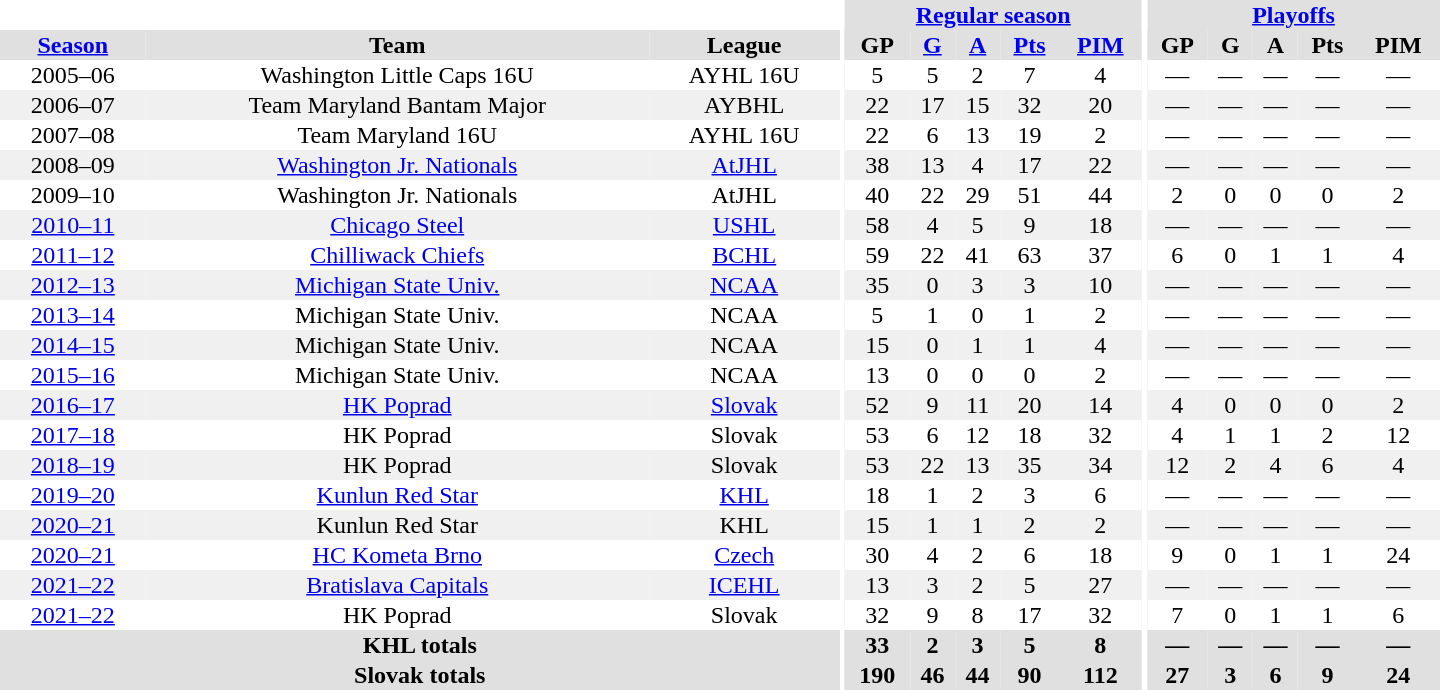<table border="0" cellpadding="1" cellspacing="0" style="text-align:center; width:60em">
<tr bgcolor="#e0e0e0">
<th colspan="3" bgcolor="#ffffff"></th>
<th rowspan="107" bgcolor="#ffffff"></th>
<th colspan="5"><a href='#'>Regular season</a></th>
<th rowspan="107" bgcolor="#ffffff"></th>
<th colspan="5"><a href='#'>Playoffs</a></th>
</tr>
<tr bgcolor="#e0e0e0">
<th><a href='#'>Season</a></th>
<th>Team</th>
<th>League</th>
<th>GP</th>
<th><a href='#'>G</a></th>
<th><a href='#'>A</a></th>
<th><a href='#'>Pts</a></th>
<th><a href='#'>PIM</a></th>
<th>GP</th>
<th>G</th>
<th>A</th>
<th>Pts</th>
<th>PIM</th>
</tr>
<tr>
<td>2005–06</td>
<td>Washington Little Caps 16U</td>
<td>AYHL 16U</td>
<td>5</td>
<td>5</td>
<td>2</td>
<td>7</td>
<td>4</td>
<td>—</td>
<td>—</td>
<td>—</td>
<td>—</td>
<td>—</td>
</tr>
<tr bgcolor="#f0f0f0">
<td>2006–07</td>
<td>Team Maryland Bantam Major</td>
<td>AYBHL</td>
<td>22</td>
<td>17</td>
<td>15</td>
<td>32</td>
<td>20</td>
<td>—</td>
<td>—</td>
<td>—</td>
<td>—</td>
<td>—</td>
</tr>
<tr>
<td>2007–08</td>
<td>Team Maryland 16U</td>
<td>AYHL 16U</td>
<td>22</td>
<td>6</td>
<td>13</td>
<td>19</td>
<td>2</td>
<td>—</td>
<td>—</td>
<td>—</td>
<td>—</td>
<td>—</td>
</tr>
<tr bgcolor="#f0f0f0">
<td>2008–09</td>
<td><a href='#'>Washington Jr. Nationals</a></td>
<td><a href='#'>AtJHL</a></td>
<td>38</td>
<td>13</td>
<td>4</td>
<td>17</td>
<td>22</td>
<td>—</td>
<td>—</td>
<td>—</td>
<td>—</td>
<td>—</td>
</tr>
<tr>
<td>2009–10</td>
<td>Washington Jr. Nationals</td>
<td>AtJHL</td>
<td>40</td>
<td>22</td>
<td>29</td>
<td>51</td>
<td>44</td>
<td>2</td>
<td>0</td>
<td>0</td>
<td>0</td>
<td>2</td>
</tr>
<tr bgcolor="#f0f0f0">
<td><a href='#'>2010–11</a></td>
<td><a href='#'>Chicago Steel</a></td>
<td><a href='#'>USHL</a></td>
<td>58</td>
<td>4</td>
<td>5</td>
<td>9</td>
<td>18</td>
<td>—</td>
<td>—</td>
<td>—</td>
<td>—</td>
<td>—</td>
</tr>
<tr>
<td><a href='#'>2011–12</a></td>
<td><a href='#'>Chilliwack Chiefs</a></td>
<td><a href='#'>BCHL</a></td>
<td>59</td>
<td>22</td>
<td>41</td>
<td>63</td>
<td>37</td>
<td>6</td>
<td>0</td>
<td>1</td>
<td>1</td>
<td>4</td>
</tr>
<tr bgcolor="#f0f0f0">
<td><a href='#'>2012–13</a></td>
<td><a href='#'>Michigan State Univ.</a></td>
<td><a href='#'>NCAA</a></td>
<td>35</td>
<td>0</td>
<td>3</td>
<td>3</td>
<td>10</td>
<td>—</td>
<td>—</td>
<td>—</td>
<td>—</td>
<td>—</td>
</tr>
<tr>
<td><a href='#'>2013–14</a></td>
<td>Michigan State Univ.</td>
<td>NCAA</td>
<td>5</td>
<td>1</td>
<td>0</td>
<td>1</td>
<td>2</td>
<td>—</td>
<td>—</td>
<td>—</td>
<td>—</td>
<td>—</td>
</tr>
<tr bgcolor="#f0f0f0">
<td><a href='#'>2014–15</a></td>
<td>Michigan State Univ.</td>
<td>NCAA</td>
<td>15</td>
<td>0</td>
<td>1</td>
<td>1</td>
<td>4</td>
<td>—</td>
<td>—</td>
<td>—</td>
<td>—</td>
<td>—</td>
</tr>
<tr>
<td><a href='#'>2015–16</a></td>
<td>Michigan State Univ.</td>
<td>NCAA</td>
<td>13</td>
<td>0</td>
<td>0</td>
<td>0</td>
<td>2</td>
<td>—</td>
<td>—</td>
<td>—</td>
<td>—</td>
<td>—</td>
</tr>
<tr bgcolor="#f0f0f0">
<td><a href='#'>2016–17</a></td>
<td><a href='#'>HK Poprad</a></td>
<td><a href='#'>Slovak</a></td>
<td>52</td>
<td>9</td>
<td>11</td>
<td>20</td>
<td>14</td>
<td>4</td>
<td>0</td>
<td>0</td>
<td>0</td>
<td>2</td>
</tr>
<tr>
<td><a href='#'>2017–18</a></td>
<td>HK Poprad</td>
<td>Slovak</td>
<td>53</td>
<td>6</td>
<td>12</td>
<td>18</td>
<td>32</td>
<td>4</td>
<td>1</td>
<td>1</td>
<td>2</td>
<td>12</td>
</tr>
<tr bgcolor="#f0f0f0">
<td><a href='#'>2018–19</a></td>
<td>HK Poprad</td>
<td>Slovak</td>
<td>53</td>
<td>22</td>
<td>13</td>
<td>35</td>
<td>34</td>
<td>12</td>
<td>2</td>
<td>4</td>
<td>6</td>
<td>4</td>
</tr>
<tr>
<td><a href='#'>2019–20</a></td>
<td><a href='#'>Kunlun Red Star</a></td>
<td><a href='#'>KHL</a></td>
<td>18</td>
<td>1</td>
<td>2</td>
<td>3</td>
<td>6</td>
<td>—</td>
<td>—</td>
<td>—</td>
<td>—</td>
<td>—</td>
</tr>
<tr bgcolor="#f0f0f0">
<td><a href='#'>2020–21</a></td>
<td>Kunlun Red Star</td>
<td>KHL</td>
<td>15</td>
<td>1</td>
<td>1</td>
<td>2</td>
<td>2</td>
<td>—</td>
<td>—</td>
<td>—</td>
<td>—</td>
<td>—</td>
</tr>
<tr>
<td><a href='#'>2020–21</a></td>
<td><a href='#'>HC Kometa Brno</a></td>
<td><a href='#'>Czech</a></td>
<td>30</td>
<td>4</td>
<td>2</td>
<td>6</td>
<td>18</td>
<td>9</td>
<td>0</td>
<td>1</td>
<td>1</td>
<td>24</td>
</tr>
<tr bgcolor="#f0f0f0">
<td><a href='#'>2021–22</a></td>
<td><a href='#'>Bratislava Capitals</a></td>
<td><a href='#'>ICEHL</a></td>
<td>13</td>
<td>3</td>
<td>2</td>
<td>5</td>
<td>27</td>
<td>—</td>
<td>—</td>
<td>—</td>
<td>—</td>
<td>—</td>
</tr>
<tr>
<td><a href='#'>2021–22</a></td>
<td>HK Poprad</td>
<td>Slovak</td>
<td>32</td>
<td>9</td>
<td>8</td>
<td>17</td>
<td>32</td>
<td>7</td>
<td>0</td>
<td>1</td>
<td>1</td>
<td>6</td>
</tr>
<tr bgcolor="#e0e0e0">
<th colspan="3">KHL totals</th>
<th>33</th>
<th>2</th>
<th>3</th>
<th>5</th>
<th>8</th>
<th>—</th>
<th>—</th>
<th>—</th>
<th>—</th>
<th>—</th>
</tr>
<tr bgcolor="#e0e0e0">
<th colspan="3">Slovak totals</th>
<th>190</th>
<th>46</th>
<th>44</th>
<th>90</th>
<th>112</th>
<th>27</th>
<th>3</th>
<th>6</th>
<th>9</th>
<th>24</th>
</tr>
</table>
